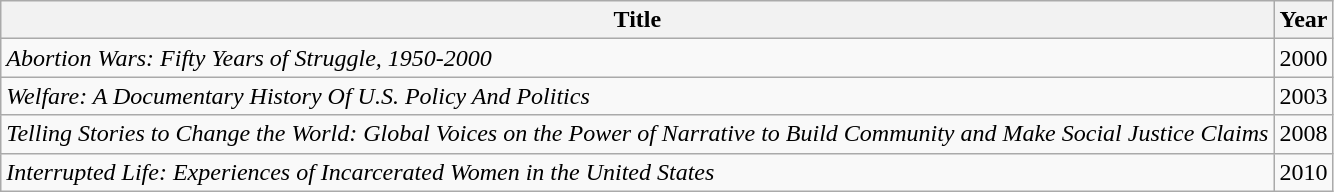<table class="wikitable">
<tr>
<th>Title</th>
<th>Year</th>
</tr>
<tr>
<td><em>Abortion Wars: Fifty Years of Struggle, 1950-2000</em></td>
<td>2000</td>
</tr>
<tr>
<td><em>Welfare: A Documentary History Of U.S. Policy And Politics</em></td>
<td>2003</td>
</tr>
<tr>
<td><em>Telling Stories to Change the World: Global Voices on the Power of Narrative to Build Community and Make Social Justice Claims</em></td>
<td>2008</td>
</tr>
<tr>
<td><em>Interrupted Life: Experiences of Incarcerated Women in the United States</em></td>
<td>2010</td>
</tr>
</table>
